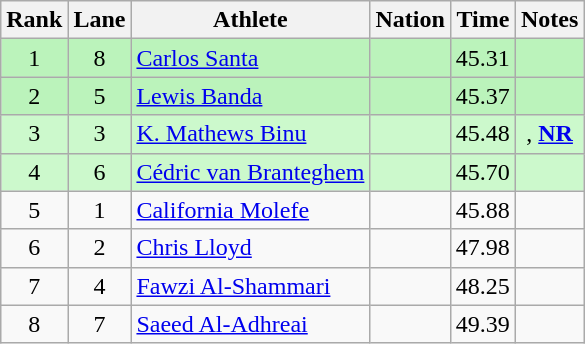<table class="wikitable sortable" style="text-align:center">
<tr>
<th>Rank</th>
<th>Lane</th>
<th>Athlete</th>
<th>Nation</th>
<th>Time</th>
<th>Notes</th>
</tr>
<tr bgcolor=bbf3bb>
<td>1</td>
<td>8</td>
<td align=left><a href='#'>Carlos Santa</a></td>
<td align=left></td>
<td>45.31</td>
<td></td>
</tr>
<tr bgcolor=bbf3bb>
<td>2</td>
<td>5</td>
<td align=left><a href='#'>Lewis Banda</a></td>
<td align=left></td>
<td>45.37</td>
<td></td>
</tr>
<tr bgcolor=ccf9cc>
<td>3</td>
<td>3</td>
<td align=left><a href='#'>K. Mathews Binu</a></td>
<td align=left></td>
<td>45.48</td>
<td>, <strong><a href='#'>NR</a></strong></td>
</tr>
<tr bgcolor=ccf9cc>
<td>4</td>
<td>6</td>
<td align=left><a href='#'>Cédric van Branteghem</a></td>
<td align=left></td>
<td>45.70</td>
<td></td>
</tr>
<tr>
<td>5</td>
<td>1</td>
<td align=left><a href='#'>California Molefe</a></td>
<td align=left></td>
<td>45.88</td>
<td></td>
</tr>
<tr>
<td>6</td>
<td>2</td>
<td align=left><a href='#'>Chris Lloyd</a></td>
<td align=left></td>
<td>47.98</td>
<td></td>
</tr>
<tr>
<td>7</td>
<td>4</td>
<td align=left><a href='#'>Fawzi Al-Shammari</a></td>
<td align=left></td>
<td>48.25</td>
<td></td>
</tr>
<tr>
<td>8</td>
<td>7</td>
<td align=left><a href='#'>Saeed Al-Adhreai</a></td>
<td align=left></td>
<td>49.39</td>
<td></td>
</tr>
</table>
